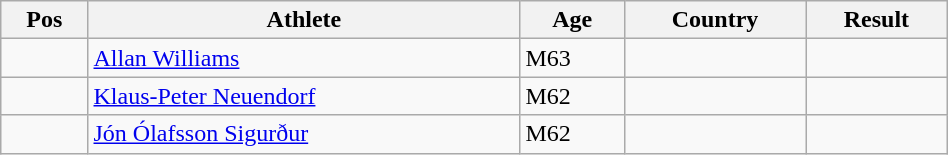<table class="wikitable"  style="text-align:center; width:50%;">
<tr>
<th>Pos</th>
<th>Athlete</th>
<th>Age</th>
<th>Country</th>
<th>Result</th>
</tr>
<tr>
<td align=center></td>
<td align=left><a href='#'>Allan Williams</a></td>
<td align=left>M63</td>
<td align=left></td>
<td></td>
</tr>
<tr>
<td align=center></td>
<td align=left><a href='#'>Klaus-Peter Neuendorf</a></td>
<td align=left>M62</td>
<td align=left></td>
<td></td>
</tr>
<tr>
<td align=center></td>
<td align=left><a href='#'>Jón Ólafsson Sigurður</a></td>
<td align=left>M62</td>
<td align=left></td>
<td></td>
</tr>
</table>
